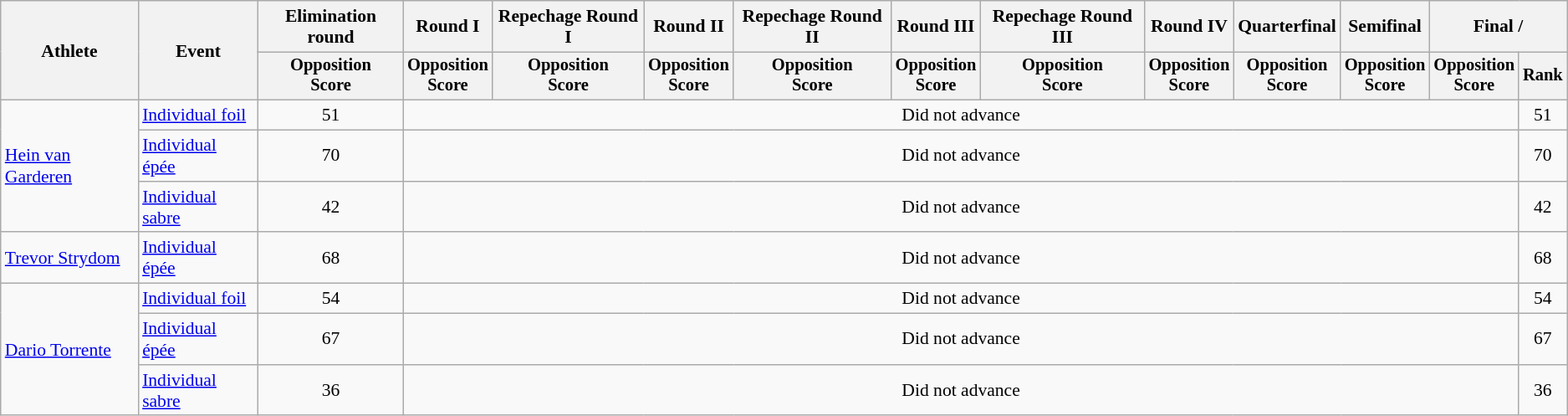<table class="wikitable" style="font-size:90%">
<tr>
<th rowspan="2">Athlete</th>
<th rowspan="2">Event</th>
<th>Elimination round</th>
<th>Round I</th>
<th>Repechage Round I</th>
<th>Round II</th>
<th>Repechage Round II</th>
<th>Round III</th>
<th>Repechage Round III</th>
<th>Round IV</th>
<th>Quarterfinal</th>
<th>Semifinal</th>
<th colspan=2>Final / </th>
</tr>
<tr style="font-size:95%">
<th>Opposition <br> Score</th>
<th>Opposition <br> Score</th>
<th>Opposition <br> Score</th>
<th>Opposition <br> Score</th>
<th>Opposition <br> Score</th>
<th>Opposition <br> Score</th>
<th>Opposition <br> Score</th>
<th>Opposition <br> Score</th>
<th>Opposition <br> Score</th>
<th>Opposition <br> Score</th>
<th>Opposition <br> Score</th>
<th>Rank</th>
</tr>
<tr align=center>
<td align=left rowspan=3><a href='#'>Hein van Garderen</a></td>
<td align=left><a href='#'>Individual foil</a></td>
<td>51</td>
<td colspan=10>Did not advance</td>
<td>51</td>
</tr>
<tr align=center>
<td align=left><a href='#'>Individual épée</a></td>
<td>70</td>
<td colspan=10>Did not advance</td>
<td>70</td>
</tr>
<tr align=center>
<td align=left><a href='#'>Individual sabre</a></td>
<td>42</td>
<td colspan=10>Did not advance</td>
<td>42</td>
</tr>
<tr align=center>
<td align=left><a href='#'>Trevor Strydom</a></td>
<td align=left><a href='#'>Individual épée</a></td>
<td>68</td>
<td colspan=10>Did not advance</td>
<td>68</td>
</tr>
<tr align=center>
<td align=left rowspan=3><a href='#'>Dario Torrente</a></td>
<td align=left><a href='#'>Individual foil</a></td>
<td>54</td>
<td colspan=10>Did not advance</td>
<td>54</td>
</tr>
<tr align=center>
<td align=left><a href='#'>Individual épée</a></td>
<td>67</td>
<td colspan=10>Did not advance</td>
<td>67</td>
</tr>
<tr align=center>
<td align=left><a href='#'>Individual sabre</a></td>
<td>36</td>
<td colspan=10>Did not advance</td>
<td>36</td>
</tr>
</table>
